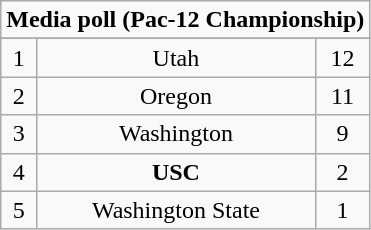<table class="wikitable">
<tr align="center">
<td align="center" Colspan="3"><strong>Media poll (Pac-12 Championship)</strong></td>
</tr>
<tr align="center">
</tr>
<tr align="center">
<td>1</td>
<td>Utah</td>
<td>12</td>
</tr>
<tr align="center">
<td>2</td>
<td>Oregon</td>
<td>11</td>
</tr>
<tr align="center">
<td>3</td>
<td>Washington</td>
<td>9</td>
</tr>
<tr align="center">
<td>4</td>
<td><strong>USC</strong></td>
<td>2</td>
</tr>
<tr align="center">
<td>5</td>
<td>Washington State</td>
<td>1</td>
</tr>
</table>
